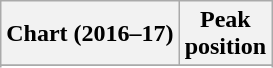<table class="wikitable sortable plainrowheaders" style="text-align:center;">
<tr>
<th>Chart (2016–17)</th>
<th>Peak<br>position</th>
</tr>
<tr>
</tr>
<tr>
</tr>
<tr>
</tr>
<tr>
</tr>
<tr>
</tr>
<tr>
</tr>
<tr>
</tr>
<tr>
</tr>
</table>
